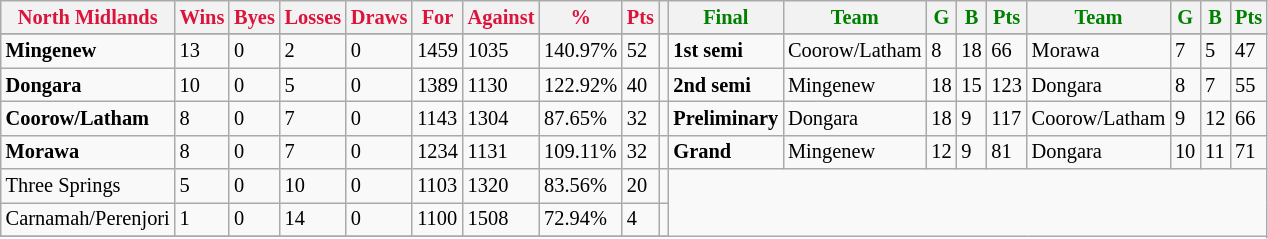<table style="font-size: 85%; text-align: left;" class="wikitable">
<tr>
<th style="color:crimson">North Midlands</th>
<th style="color:crimson">Wins</th>
<th style="color:crimson">Byes</th>
<th style="color:crimson">Losses</th>
<th style="color:crimson">Draws</th>
<th style="color:crimson">For</th>
<th style="color:crimson">Against</th>
<th style="color:crimson">%</th>
<th style="color:crimson">Pts</th>
<th></th>
<th style="color:green">Final</th>
<th style="color:green">Team</th>
<th style="color:green">G</th>
<th style="color:green">B</th>
<th style="color:green">Pts</th>
<th style="color:green">Team</th>
<th style="color:green">G</th>
<th style="color:green">B</th>
<th style="color:green">Pts</th>
</tr>
<tr>
</tr>
<tr>
</tr>
<tr>
<td><strong>	Mingenew	</strong></td>
<td>13</td>
<td>0</td>
<td>2</td>
<td>0</td>
<td>1459</td>
<td>1035</td>
<td>140.97%</td>
<td>52</td>
<td></td>
<td><strong>1st semi</strong></td>
<td>Coorow/Latham</td>
<td>8</td>
<td>18</td>
<td>66</td>
<td>Morawa</td>
<td>7</td>
<td>5</td>
<td>47</td>
</tr>
<tr>
<td><strong>	Dongara	</strong></td>
<td>10</td>
<td>0</td>
<td>5</td>
<td>0</td>
<td>1389</td>
<td>1130</td>
<td>122.92%</td>
<td>40</td>
<td></td>
<td><strong>2nd semi</strong></td>
<td>Mingenew</td>
<td>18</td>
<td>15</td>
<td>123</td>
<td>Dongara</td>
<td>8</td>
<td>7</td>
<td>55</td>
</tr>
<tr>
<td><strong>	Coorow/Latham	</strong></td>
<td>8</td>
<td>0</td>
<td>7</td>
<td>0</td>
<td>1143</td>
<td>1304</td>
<td>87.65%</td>
<td>32</td>
<td></td>
<td><strong>Preliminary</strong></td>
<td>Dongara</td>
<td>18</td>
<td>9</td>
<td>117</td>
<td>Coorow/Latham</td>
<td>9</td>
<td>12</td>
<td>66</td>
</tr>
<tr>
<td><strong>	Morawa	</strong></td>
<td>8</td>
<td>0</td>
<td>7</td>
<td>0</td>
<td>1234</td>
<td>1131</td>
<td>109.11%</td>
<td>32</td>
<td></td>
<td><strong>Grand</strong></td>
<td>Mingenew</td>
<td>12</td>
<td>9</td>
<td>81</td>
<td>Dongara</td>
<td>10</td>
<td>11</td>
<td>71</td>
</tr>
<tr>
<td>Three Springs</td>
<td>5</td>
<td>0</td>
<td>10</td>
<td>0</td>
<td>1103</td>
<td>1320</td>
<td>83.56%</td>
<td>20</td>
<td></td>
</tr>
<tr>
<td>Carnamah/Perenjori</td>
<td>1</td>
<td>0</td>
<td>14</td>
<td>0</td>
<td>1100</td>
<td>1508</td>
<td>72.94%</td>
<td>4</td>
<td></td>
</tr>
<tr>
</tr>
</table>
